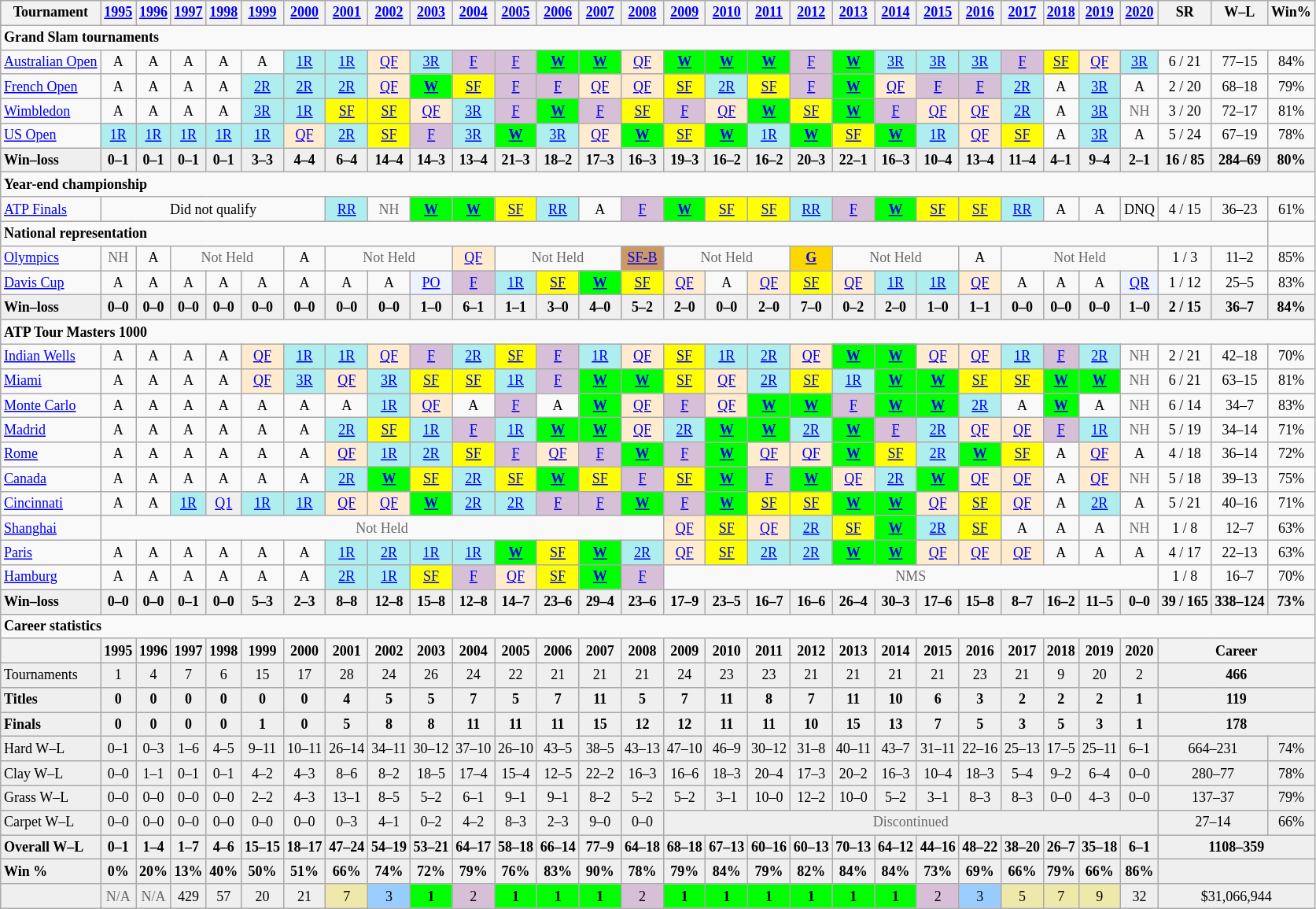<table class="wikitable nowrap" style=text-align:center;font-size:75%>
<tr>
<th>Tournament</th>
<th><a href='#'>1995</a></th>
<th><a href='#'>1996</a></th>
<th><a href='#'>1997</a></th>
<th><a href='#'>1998</a></th>
<th><a href='#'>1999</a></th>
<th><a href='#'>2000</a></th>
<th><a href='#'>2001</a></th>
<th><a href='#'>2002</a></th>
<th><a href='#'>2003</a></th>
<th><a href='#'>2004</a></th>
<th><a href='#'>2005</a></th>
<th><a href='#'>2006</a></th>
<th><a href='#'>2007</a></th>
<th><a href='#'>2008</a></th>
<th><a href='#'>2009</a></th>
<th><a href='#'>2010</a></th>
<th><a href='#'>2011</a></th>
<th><a href='#'>2012</a></th>
<th><a href='#'>2013</a></th>
<th><a href='#'>2014</a></th>
<th><a href='#'>2015</a></th>
<th><a href='#'>2016</a></th>
<th><a href='#'>2017</a></th>
<th><a href='#'>2018</a></th>
<th><a href='#'>2019</a></th>
<th><a href='#'>2020</a></th>
<th>SR</th>
<th>W–L</th>
<th>Win%</th>
</tr>
<tr>
<td colspan="30" style="text-align:left;"><strong>Grand Slam tournaments</strong></td>
</tr>
<tr>
<td align=left><a href='#'>Australian Open</a></td>
<td>A</td>
<td>A</td>
<td>A</td>
<td>A</td>
<td>A</td>
<td bgcolor=afeeee><a href='#'>1R</a></td>
<td bgcolor=afeeee><a href='#'>1R</a></td>
<td bgcolor=ffebcd><a href='#'>QF</a></td>
<td bgcolor=afeeee><a href='#'>3R</a></td>
<td style="background:thistle;"><a href='#'>F</a></td>
<td style="background:thistle;"><a href='#'>F</a></td>
<td bgcolor=lime><strong><a href='#'>W</a></strong></td>
<td bgcolor=lime><strong><a href='#'>W</a></strong></td>
<td bgcolor=ffebcd><a href='#'>QF</a></td>
<td bgcolor=lime><strong><a href='#'>W</a></strong></td>
<td bgcolor=lime><strong><a href='#'>W</a></strong></td>
<td bgcolor=lime><strong><a href='#'>W</a></strong></td>
<td style="background:thistle;"><a href='#'>F</a></td>
<td bgcolor=lime><strong><a href='#'>W</a></strong></td>
<td bgcolor=afeeee><a href='#'>3R</a></td>
<td bgcolor=afeeee><a href='#'>3R</a></td>
<td bgcolor=afeeee><a href='#'>3R</a></td>
<td style="background:thistle;"><a href='#'>F</a></td>
<td style="background:yellow;"><a href='#'>SF</a></td>
<td bgcolor=ffebcd><a href='#'>QF</a></td>
<td bgcolor=afeeee><a href='#'>3R</a></td>
<td>6 / 21</td>
<td>77–15</td>
<td>84%</td>
</tr>
<tr>
<td align=left><a href='#'>French Open</a></td>
<td>A</td>
<td>A</td>
<td>A</td>
<td>A</td>
<td bgcolor=afeeee><a href='#'>2R</a></td>
<td bgcolor=afeeee><a href='#'>2R</a></td>
<td bgcolor=afeeee><a href='#'>2R</a></td>
<td bgcolor=ffebcd><a href='#'>QF</a></td>
<td bgcolor=lime><strong><a href='#'>W</a></strong></td>
<td style="background:yellow;"><a href='#'>SF</a></td>
<td style="background:thistle;"><a href='#'>F</a></td>
<td style="background:thistle;"><a href='#'>F</a></td>
<td bgcolor=ffebcd><a href='#'>QF</a></td>
<td bgcolor=ffebcd><a href='#'>QF</a></td>
<td style="background:yellow;"><a href='#'>SF</a></td>
<td bgcolor=afeeee><a href='#'>2R</a></td>
<td style="background:yellow;"><a href='#'>SF</a></td>
<td style="background:thistle;"><a href='#'>F</a></td>
<td bgcolor=lime><strong><a href='#'>W</a></strong></td>
<td bgcolor=ffebcd><a href='#'>QF</a></td>
<td style="background:thistle;"><a href='#'>F</a></td>
<td style="background:thistle;"><a href='#'>F</a></td>
<td bgcolor=afeeee><a href='#'>2R</a></td>
<td>A</td>
<td bgcolor=afeeee><a href='#'>3R</a></td>
<td>A</td>
<td>2 / 20</td>
<td>68–18</td>
<td>79%</td>
</tr>
<tr>
<td align=left><a href='#'>Wimbledon</a></td>
<td>A</td>
<td>A</td>
<td>A</td>
<td>A</td>
<td bgcolor=afeeee><a href='#'>3R</a></td>
<td bgcolor=afeeee><a href='#'>1R</a></td>
<td style="background:yellow;"><a href='#'>SF</a></td>
<td style="background:yellow;"><a href='#'>SF</a></td>
<td bgcolor=ffebcd><a href='#'>QF</a></td>
<td bgcolor=afeeee><a href='#'>3R</a></td>
<td style="background:thistle;"><a href='#'>F</a></td>
<td bgcolor=lime><strong><a href='#'>W</a></strong></td>
<td style="background:thistle;"><a href='#'>F</a></td>
<td style="background:yellow;"><a href='#'>SF</a></td>
<td style="background:thistle;"><a href='#'>F</a></td>
<td bgcolor=ffebcd><a href='#'>QF</a></td>
<td bgcolor=lime><strong><a href='#'>W</a></strong></td>
<td style="background:yellow;"><a href='#'>SF</a></td>
<td bgcolor=lime><strong><a href='#'>W</a></strong></td>
<td style="background:thistle;"><a href='#'>F</a></td>
<td bgcolor=ffebcd><a href='#'>QF</a></td>
<td bgcolor=ffebcd><a href='#'>QF</a></td>
<td bgcolor=afeeee><a href='#'>2R</a></td>
<td>A</td>
<td bgcolor=afeeee><a href='#'>3R</a></td>
<td style=color:#696969>NH</td>
<td>3 / 20</td>
<td>72–17</td>
<td>81%</td>
</tr>
<tr>
<td align=left><a href='#'>US Open</a></td>
<td bgcolor=afeeee><a href='#'>1R</a></td>
<td bgcolor=afeeee><a href='#'>1R</a></td>
<td bgcolor=afeeee><a href='#'>1R</a></td>
<td bgcolor=afeeee><a href='#'>1R</a></td>
<td bgcolor=afeeee><a href='#'>1R</a></td>
<td bgcolor=ffebcd><a href='#'>QF</a></td>
<td bgcolor=afeeee><a href='#'>2R</a></td>
<td style="background:yellow;"><a href='#'>SF</a></td>
<td style="background:thistle;"><a href='#'>F</a></td>
<td bgcolor=afeeee><a href='#'>3R</a></td>
<td bgcolor=lime><strong><a href='#'>W</a></strong></td>
<td bgcolor=afeeee><a href='#'>3R</a></td>
<td bgcolor=ffebcd><a href='#'>QF</a></td>
<td bgcolor=lime><strong><a href='#'>W</a></strong></td>
<td style="background:yellow;"><a href='#'>SF</a></td>
<td bgcolor=lime><strong><a href='#'>W</a></strong></td>
<td bgcolor=afeeee><a href='#'>1R</a></td>
<td bgcolor=lime><strong><a href='#'>W</a></strong></td>
<td style="background:yellow;"><a href='#'>SF</a></td>
<td bgcolor=lime><strong><a href='#'>W</a></strong></td>
<td bgcolor=afeeee><a href='#'>1R</a></td>
<td bgcolor=ffebcd><a href='#'>QF</a></td>
<td bgcolor=yellow><a href='#'>SF</a></td>
<td>A</td>
<td bgcolor=afeeee><a href='#'>3R</a></td>
<td>A</td>
<td>5 / 24</td>
<td>67–19</td>
<td>78%</td>
</tr>
<tr style="font-weight:bold; background:#efefef;">
<td style=text-align:left>Win–loss</td>
<td>0–1</td>
<td>0–1</td>
<td>0–1</td>
<td>0–1</td>
<td>3–3</td>
<td>4–4</td>
<td>6–4</td>
<td>14–4</td>
<td>14–3</td>
<td>13–4</td>
<td>21–3</td>
<td>18–2</td>
<td>17–3</td>
<td>16–3</td>
<td>19–3</td>
<td>16–2</td>
<td>16–2</td>
<td>20–3</td>
<td>22–1</td>
<td>16–3</td>
<td>10–4</td>
<td>13–4</td>
<td>11–4</td>
<td>4–1</td>
<td>9–4</td>
<td>2–1</td>
<td>16 / 85</td>
<td>284–69</td>
<td>80%</td>
</tr>
<tr>
<td colspan="30" style="text-align:left;"><strong>Year-end championship</strong></td>
</tr>
<tr>
<td align=left><a href='#'>ATP Finals</a></td>
<td colspan=6>Did not qualify</td>
<td bgcolor=afeeee><a href='#'>RR</a></td>
<td style=color:#696969>NH</td>
<td bgcolor=lime><strong><a href='#'>W</a></strong></td>
<td bgcolor=lime><strong><a href='#'>W</a></strong></td>
<td style="background:yellow;"><a href='#'>SF</a></td>
<td bgcolor=afeeee><a href='#'>RR</a></td>
<td>A</td>
<td style="background:thistle;"><a href='#'>F</a></td>
<td bgcolor=lime><strong><a href='#'>W</a></strong></td>
<td style="background:yellow;"><a href='#'>SF</a></td>
<td style="background:yellow;"><a href='#'>SF</a></td>
<td bgcolor=afeeee><a href='#'>RR</a></td>
<td style="background:thistle;"><a href='#'>F</a></td>
<td bgcolor=lime><strong><a href='#'>W</a></strong></td>
<td style="background:yellow;"><a href='#'>SF</a></td>
<td style="background:yellow;"><a href='#'>SF</a></td>
<td bgcolor=afeeee><a href='#'>RR</a></td>
<td>A</td>
<td>A</td>
<td>DNQ</td>
<td>4 / 15</td>
<td>36–23</td>
<td>61%</td>
</tr>
<tr>
<td colspan="29" style="text-align:left;"><strong>National representation</strong></td>
</tr>
<tr>
<td align=left><a href='#'>Olympics</a></td>
<td style=color:#696969>NH</td>
<td>A</td>
<td colspan=3 style=color:#696969>Not Held</td>
<td>A</td>
<td colspan=3 style=color:#696969>Not Held</td>
<td bgcolor=ffebcd><a href='#'>QF</a></td>
<td colspan=3 style=color:#696969>Not Held</td>
<td style="background:#c96;"><a href='#'>SF-B</a></td>
<td colspan=3 style=color:#696969>Not Held</td>
<td bgcolor=gold><strong><a href='#'>G</a></strong></td>
<td colspan=3 style=color:#696969>Not Held</td>
<td>A</td>
<td colspan=4 style=color:#696969>Not Held</td>
<td>1 / 3</td>
<td>11–2</td>
<td>85%</td>
</tr>
<tr>
<td align=left><a href='#'>Davis Cup</a></td>
<td>A</td>
<td>A</td>
<td>A</td>
<td>A</td>
<td>A</td>
<td>A</td>
<td>A</td>
<td>A</td>
<td bgcolor="ecf2ff"><a href='#'>PO</a></td>
<td style="background:thistle;"><a href='#'>F</a></td>
<td bgcolor=afeeee><a href='#'>1R</a></td>
<td style="background:yellow;"><a href='#'>SF</a></td>
<td bgcolor=lime><strong><a href='#'>W</a></strong></td>
<td style="background:yellow;"><a href='#'>SF</a></td>
<td bgcolor=ffebcd><a href='#'>QF</a></td>
<td>A</td>
<td bgcolor=ffebcd><a href='#'>QF</a></td>
<td style="background:yellow;"><a href='#'>SF</a></td>
<td bgcolor=ffebcd><a href='#'>QF</a></td>
<td bgcolor=afeeee><a href='#'>1R</a></td>
<td bgcolor=afeeee><a href='#'>1R</a></td>
<td bgcolor=ffebcd><a href='#'>QF</a></td>
<td>A</td>
<td>A</td>
<td>A</td>
<td bgcolor=ecf2ff><a href='#'>QR</a></td>
<td>1 / 12</td>
<td>25–5</td>
<td>83%</td>
</tr>
<tr style="font-weight:bold; background:#efefef;">
<td style=text-align:left>Win–loss</td>
<td>0–0</td>
<td>0–0</td>
<td>0–0</td>
<td>0–0</td>
<td>0–0</td>
<td>0–0</td>
<td>0–0</td>
<td>0–0</td>
<td>1–0</td>
<td>6–1</td>
<td>1–1</td>
<td>3–0</td>
<td>4–0</td>
<td>5–2</td>
<td>2–0</td>
<td>0–0</td>
<td>2–0</td>
<td>7–0</td>
<td>0–2</td>
<td>2–0</td>
<td>1–0</td>
<td>1–1</td>
<td>0–0</td>
<td>0–0</td>
<td>0–0</td>
<td>1–0</td>
<td>2 / 15</td>
<td>36–7</td>
<td>84%</td>
</tr>
<tr>
<td colspan="30" style="text-align:left;"><strong>ATP Tour Masters 1000</strong></td>
</tr>
<tr>
<td align=left><a href='#'>Indian Wells</a></td>
<td>A</td>
<td>A</td>
<td>A</td>
<td>A</td>
<td bgcolor=ffebcd><a href='#'>QF</a></td>
<td bgcolor=afeeee><a href='#'>1R</a></td>
<td bgcolor=afeeee><a href='#'>1R</a></td>
<td bgcolor=ffebcd><a href='#'>QF</a></td>
<td style="background:thistle;"><a href='#'>F</a></td>
<td bgcolor=afeeee><a href='#'>2R</a></td>
<td style="background:yellow;"><a href='#'>SF</a></td>
<td style="background:thistle;"><a href='#'>F</a></td>
<td bgcolor=afeeee><a href='#'>1R</a></td>
<td bgcolor=ffebcd><a href='#'>QF</a></td>
<td style="background:yellow;"><a href='#'>SF</a></td>
<td bgcolor=afeeee><a href='#'>1R</a></td>
<td bgcolor=afeeee><a href='#'>2R</a></td>
<td bgcolor=ffebcd><a href='#'>QF</a></td>
<td bgcolor=lime><a href='#'><strong>W</strong></a></td>
<td bgcolor=lime><a href='#'><strong>W</strong></a></td>
<td bgcolor=ffebcd><a href='#'>QF</a></td>
<td bgcolor=ffebcd><a href='#'>QF</a></td>
<td bgcolor=afeeee><a href='#'>1R</a></td>
<td bgcolor=thistle><a href='#'>F</a></td>
<td bgcolor=afeeee><a href='#'>2R</a></td>
<td style=color:#696969>NH</td>
<td>2 / 21</td>
<td>42–18</td>
<td>70%</td>
</tr>
<tr>
<td align=left><a href='#'>Miami</a></td>
<td>A</td>
<td>A</td>
<td>A</td>
<td>A</td>
<td bgcolor=ffebcd><a href='#'>QF</a></td>
<td bgcolor=afeeee><a href='#'>3R</a></td>
<td bgcolor=ffebcd><a href='#'>QF</a></td>
<td bgcolor=afeeee><a href='#'>3R</a></td>
<td style="background:yellow;"><a href='#'>SF</a></td>
<td style="background:yellow;"><a href='#'>SF</a></td>
<td bgcolor=afeeee><a href='#'>1R</a></td>
<td style="background:thistle;"><a href='#'>F</a></td>
<td bgcolor=lime><a href='#'><strong>W</strong></a></td>
<td bgcolor=lime><a href='#'><strong>W</strong></a></td>
<td style="background:yellow;"><a href='#'>SF</a></td>
<td bgcolor=ffebcd><a href='#'>QF</a></td>
<td bgcolor=afeeee><a href='#'>2R</a></td>
<td style="background:yellow;"><a href='#'>SF</a></td>
<td bgcolor=afeeee><a href='#'>1R</a></td>
<td bgcolor=lime><a href='#'><strong>W</strong></a></td>
<td bgcolor=lime><a href='#'><strong>W</strong></a></td>
<td style="background:yellow;"><a href='#'>SF</a></td>
<td style="background:yellow;"><a href='#'>SF</a></td>
<td bgcolor=lime><a href='#'><strong>W</strong></a></td>
<td bgcolor=lime><a href='#'><strong>W</strong></a></td>
<td style=color:#696969>NH</td>
<td>6 / 21</td>
<td>63–15</td>
<td>81%</td>
</tr>
<tr>
<td align=left><a href='#'>Monte Carlo</a></td>
<td>A</td>
<td>A</td>
<td>A</td>
<td>A</td>
<td>A</td>
<td>A</td>
<td>A</td>
<td bgcolor=afeeee><a href='#'>1R</a></td>
<td bgcolor=ffebcd><a href='#'>QF</a></td>
<td>A</td>
<td style="background:thistle;"><a href='#'>F</a></td>
<td>A</td>
<td bgcolor=lime><a href='#'><strong>W</strong></a></td>
<td bgcolor=ffebcd><a href='#'>QF</a></td>
<td style="background:thistle;"><a href='#'>F</a></td>
<td bgcolor=ffebcd><a href='#'>QF</a></td>
<td bgcolor=lime><a href='#'><strong>W</strong></a></td>
<td bgcolor=lime><a href='#'><strong>W</strong></a></td>
<td style="background:thistle;"><a href='#'>F</a></td>
<td bgcolor=lime><a href='#'><strong>W</strong></a></td>
<td bgcolor=lime><a href='#'><strong>W</strong></a></td>
<td bgcolor=afeeee><a href='#'>2R</a></td>
<td>A</td>
<td bgcolor=lime><a href='#'><strong>W</strong></a></td>
<td>A</td>
<td style=color:#696969>NH</td>
<td>6 / 14</td>
<td>34–7</td>
<td>83%</td>
</tr>
<tr>
<td align=left><a href='#'>Madrid</a></td>
<td>A</td>
<td>A</td>
<td>A</td>
<td>A</td>
<td>A</td>
<td>A</td>
<td bgcolor=afeeee><a href='#'>2R</a></td>
<td style="background:yellow;"><a href='#'>SF</a></td>
<td bgcolor=afeeee><a href='#'>1R</a></td>
<td style="background:thistle;"><a href='#'>F</a></td>
<td bgcolor=afeeee><a href='#'>1R</a></td>
<td bgcolor=lime><a href='#'><strong>W</strong></a></td>
<td bgcolor=lime><a href='#'><strong>W</strong></a></td>
<td bgcolor=ffebcd><a href='#'>QF</a></td>
<td bgcolor=afeeee><a href='#'>2R</a></td>
<td bgcolor=lime><a href='#'><strong>W</strong></a></td>
<td bgcolor=lime><a href='#'><strong>W</strong></a></td>
<td bgcolor=afeeee><a href='#'>2R</a></td>
<td bgcolor=lime><a href='#'><strong>W</strong></a></td>
<td style="background:thistle;"><a href='#'>F</a></td>
<td bgcolor=afeeee><a href='#'>2R</a></td>
<td bgcolor=ffebcd><a href='#'>QF</a></td>
<td bgcolor=ffebcd><a href='#'>QF</a></td>
<td style="background:thistle;"><a href='#'>F</a></td>
<td bgcolor=afeeee><a href='#'>1R</a></td>
<td style=color:#696969>NH</td>
<td>5 / 19</td>
<td>34–14</td>
<td>71%</td>
</tr>
<tr>
<td align=left><a href='#'>Rome</a></td>
<td>A</td>
<td>A</td>
<td>A</td>
<td>A</td>
<td>A</td>
<td>A</td>
<td bgcolor=ffebcd><a href='#'>QF</a></td>
<td bgcolor=afeeee><a href='#'>1R</a></td>
<td bgcolor=afeeee><a href='#'>2R</a></td>
<td style="background:yellow;"><a href='#'>SF</a></td>
<td style="background:thistle;"><a href='#'>F</a></td>
<td bgcolor=ffebcd><a href='#'>QF</a></td>
<td style="background:thistle;"><a href='#'>F</a></td>
<td bgcolor=lime><a href='#'><strong>W</strong></a></td>
<td style="background:thistle;"><a href='#'>F</a></td>
<td bgcolor=lime><a href='#'><strong>W</strong></a></td>
<td bgcolor=ffebcd><a href='#'>QF</a></td>
<td bgcolor=ffebcd><a href='#'>QF</a></td>
<td bgcolor=lime><a href='#'><strong>W</strong></a></td>
<td style="background:yellow;"><a href='#'>SF</a></td>
<td bgcolor=afeeee><a href='#'>2R</a></td>
<td bgcolor=lime><a href='#'><strong>W</strong></a></td>
<td style="background:yellow;"><a href='#'>SF</a></td>
<td>A</td>
<td bgcolor=ffebcd><a href='#'>QF</a></td>
<td>A</td>
<td>4 / 18</td>
<td>36–14</td>
<td>72%</td>
</tr>
<tr>
<td align=left><a href='#'>Canada</a></td>
<td>A</td>
<td>A</td>
<td>A</td>
<td>A</td>
<td>A</td>
<td>A</td>
<td bgcolor=afeeee><a href='#'>2R</a></td>
<td bgcolor=lime><a href='#'><strong>W</strong></a></td>
<td style="background:yellow;"><a href='#'>SF</a></td>
<td bgcolor=afeeee><a href='#'>2R</a></td>
<td style="background:yellow;"><a href='#'>SF</a></td>
<td bgcolor=lime><a href='#'><strong>W</strong></a></td>
<td style="background:yellow;"><a href='#'>SF</a></td>
<td style="background:thistle;"><a href='#'>F</a></td>
<td style="background:yellow;"><a href='#'>SF</a></td>
<td bgcolor=lime><a href='#'><strong>W</strong></a></td>
<td style="background:thistle;"><a href='#'>F</a></td>
<td bgcolor=lime><a href='#'><strong>W</strong></a></td>
<td bgcolor=ffebcd><a href='#'>QF</a></td>
<td bgcolor=afeeee><a href='#'>2R</a></td>
<td bgcolor=lime><a href='#'><strong>W</strong></a></td>
<td bgcolor=ffebcd><a href='#'>QF</a></td>
<td bgcolor=ffebcd><a href='#'>QF</a></td>
<td>A</td>
<td bgcolor=ffebcd><a href='#'>QF</a></td>
<td style=color:#696969>NH</td>
<td>5 / 18</td>
<td>39–13</td>
<td>75%</td>
</tr>
<tr>
<td align=left><a href='#'>Cincinnati</a></td>
<td>A</td>
<td>A</td>
<td bgcolor=afeeee><a href='#'>1R</a></td>
<td bgcolor=efefef><a href='#'>Q1</a></td>
<td bgcolor=afeeee><a href='#'>1R</a></td>
<td bgcolor=afeeee><a href='#'>1R</a></td>
<td bgcolor=ffebcd><a href='#'>QF</a></td>
<td bgcolor=ffebcd><a href='#'>QF</a></td>
<td bgcolor=lime><a href='#'><strong>W</strong></a></td>
<td bgcolor=afeeee><a href='#'>2R</a></td>
<td bgcolor=afeeee><a href='#'>2R</a></td>
<td style="background:thistle;"><a href='#'>F</a></td>
<td style="background:thistle;"><a href='#'>F</a></td>
<td bgcolor=lime><a href='#'><strong>W</strong></a></td>
<td style="background:thistle;"><a href='#'>F</a></td>
<td bgcolor=lime><a href='#'><strong>W</strong></a></td>
<td style="background:yellow;"><a href='#'>SF</a></td>
<td style="background:yellow;"><a href='#'>SF</a></td>
<td bgcolor=lime><a href='#'><strong>W</strong></a></td>
<td bgcolor=lime><a href='#'><strong>W</strong></a></td>
<td bgcolor=ffebcd><a href='#'>QF</a></td>
<td style="background:yellow;"><a href='#'>SF</a></td>
<td bgcolor=ffebcd><a href='#'>QF</a></td>
<td>A</td>
<td bgcolor=afeeee><a href='#'>2R</a></td>
<td>A</td>
<td>5 / 21</td>
<td>40–16</td>
<td>71%</td>
</tr>
<tr>
<td align=left><a href='#'>Shanghai</a></td>
<td colspan=14 style=color:#696969>Not Held</td>
<td bgcolor=ffebcd><a href='#'>QF</a></td>
<td style="background:yellow;"><a href='#'>SF</a></td>
<td bgcolor=ffebcd><a href='#'>QF</a></td>
<td bgcolor=afeeee><a href='#'>2R</a></td>
<td style="background:yellow;"><a href='#'>SF</a></td>
<td bgcolor=lime><a href='#'><strong>W</strong></a></td>
<td bgcolor=afeeee><a href='#'>2R</a></td>
<td style="background:yellow;"><a href='#'>SF</a></td>
<td>A</td>
<td>A</td>
<td>A</td>
<td style=color:#696969>NH</td>
<td>1 / 8</td>
<td>12–7</td>
<td>63%</td>
</tr>
<tr>
<td align=left><a href='#'>Paris</a></td>
<td>A</td>
<td>A</td>
<td>A</td>
<td>A</td>
<td>A</td>
<td>A</td>
<td bgcolor=afeeee><a href='#'>1R</a></td>
<td bgcolor=afeeee><a href='#'>2R</a></td>
<td bgcolor=afeeee><a href='#'>1R</a></td>
<td bgcolor=afeeee><a href='#'>1R</a></td>
<td bgcolor=lime><a href='#'><strong>W</strong></a></td>
<td style="background:yellow;"><a href='#'>SF</a></td>
<td bgcolor=lime><a href='#'><strong>W</strong></a></td>
<td bgcolor=afeeee><a href='#'>2R</a></td>
<td bgcolor=ffebcd><a href='#'>QF</a></td>
<td style="background:yellow;"><a href='#'>SF</a></td>
<td bgcolor=afeeee><a href='#'>2R</a></td>
<td bgcolor=afeeee><a href='#'>2R</a></td>
<td bgcolor=lime><a href='#'><strong>W</strong></a></td>
<td bgcolor=lime><a href='#'><strong>W</strong></a></td>
<td bgcolor=ffebcd><a href='#'>QF</a></td>
<td bgcolor=ffebcd><a href='#'>QF</a></td>
<td bgcolor=ffebcd><a href='#'>QF</a></td>
<td>A</td>
<td>A</td>
<td>A</td>
<td>4 / 17</td>
<td>22–13</td>
<td>63%</td>
</tr>
<tr>
<td align=left><a href='#'>Hamburg</a></td>
<td>A</td>
<td>A</td>
<td>A</td>
<td>A</td>
<td>A</td>
<td>A</td>
<td bgcolor=afeeee><a href='#'>2R</a></td>
<td bgcolor=afeeee><a href='#'>1R</a></td>
<td style="background:yellow;"><a href='#'>SF</a></td>
<td style="background:thistle;"><a href='#'>F</a></td>
<td bgcolor=ffebcd><a href='#'>QF</a></td>
<td style="background:yellow;"><a href='#'>SF</a></td>
<td bgcolor=lime><a href='#'><strong>W</strong></a></td>
<td style="background:thistle;"><a href='#'>F</a></td>
<td colspan=12 style=color:#696969>NMS</td>
<td>1 / 8</td>
<td>16–7</td>
<td>70%</td>
</tr>
<tr style="font-weight:bold; background:#efefef;">
<td style=text-align:left>Win–loss</td>
<td>0–0</td>
<td>0–0</td>
<td>0–1</td>
<td>0–0</td>
<td>5–3</td>
<td>2–3</td>
<td>8–8</td>
<td>12–8</td>
<td>15–8</td>
<td>12–8</td>
<td>14–7</td>
<td>23–6</td>
<td>29–4</td>
<td>23–6</td>
<td>17–9</td>
<td>23–5</td>
<td>16–7</td>
<td>16–6</td>
<td>26–4</td>
<td>30–3</td>
<td>17–6</td>
<td>15–8</td>
<td>8–7</td>
<td>16–2</td>
<td>11–5</td>
<td>0–0</td>
<td>39 / 165</td>
<td>338–124</td>
<td>73%</td>
</tr>
<tr>
<td colspan="30" style="text-align:left;"><strong>Career statistics</strong></td>
</tr>
<tr>
<th></th>
<th>1995</th>
<th>1996</th>
<th>1997</th>
<th>1998</th>
<th>1999</th>
<th>2000</th>
<th>2001</th>
<th>2002</th>
<th>2003</th>
<th>2004</th>
<th>2005</th>
<th>2006</th>
<th>2007</th>
<th>2008</th>
<th>2009</th>
<th>2010</th>
<th>2011</th>
<th>2012</th>
<th>2013</th>
<th>2014</th>
<th>2015</th>
<th>2016</th>
<th>2017</th>
<th>2018</th>
<th>2019</th>
<th>2020</th>
<th colspan="3">Career</th>
</tr>
<tr style="background:#efefef;">
<td style=text-align:left>Tournaments</td>
<td>1</td>
<td>4</td>
<td>7</td>
<td>6</td>
<td>15</td>
<td>17</td>
<td>28</td>
<td>24</td>
<td>26</td>
<td>24</td>
<td>22</td>
<td>21</td>
<td>21</td>
<td>21</td>
<td>24</td>
<td>23</td>
<td>23</td>
<td>21</td>
<td>21</td>
<td>21</td>
<td>21</td>
<td>23</td>
<td>21</td>
<td>9</td>
<td>20</td>
<td>2</td>
<td colspan="3"><strong>466</strong></td>
</tr>
<tr style="font-weight:bold; background:#efefef;">
<td style=text-align:left>Titles</td>
<td>0</td>
<td>0</td>
<td>0</td>
<td>0</td>
<td>0</td>
<td>0</td>
<td>4</td>
<td>5</td>
<td>5</td>
<td>7</td>
<td>5</td>
<td>7</td>
<td>11</td>
<td>5</td>
<td>7</td>
<td>11</td>
<td>8</td>
<td>7</td>
<td>11</td>
<td>10</td>
<td>6</td>
<td>3</td>
<td>2</td>
<td>2</td>
<td>2</td>
<td>1</td>
<td colspan="3">119</td>
</tr>
<tr style="font-weight:bold; background:#efefef;">
<td style=text-align:left>Finals</td>
<td>0</td>
<td>0</td>
<td>0</td>
<td>0</td>
<td>1</td>
<td>0</td>
<td>5</td>
<td>8</td>
<td>8</td>
<td>11</td>
<td>11</td>
<td>11</td>
<td>15</td>
<td>12</td>
<td>12</td>
<td>11</td>
<td>11</td>
<td>10</td>
<td>15</td>
<td>13</td>
<td>7</td>
<td>5</td>
<td>3</td>
<td>5</td>
<td>3</td>
<td>1</td>
<td colspan="3">178</td>
</tr>
<tr style="background:#efefef;">
<td align=left>Hard W–L</td>
<td>0–1</td>
<td>0–3</td>
<td>1–6</td>
<td>4–5</td>
<td>9–11</td>
<td>10–11</td>
<td>26–14</td>
<td>34–11</td>
<td>30–12</td>
<td>37–10</td>
<td>26–10</td>
<td>43–5</td>
<td>38–5</td>
<td>43–13</td>
<td>47–10</td>
<td>46–9</td>
<td>30–12</td>
<td>31–8</td>
<td>40–11</td>
<td>43–7</td>
<td>31–11</td>
<td>22–16</td>
<td>25–13</td>
<td>17–5</td>
<td>25–11</td>
<td>6–1</td>
<td colspan=2>664–231</td>
<td>74%</td>
</tr>
<tr style="background:#efefef;">
<td align=left>Clay W–L</td>
<td>0–0</td>
<td>1–1</td>
<td>0–1</td>
<td>0–1</td>
<td>4–2</td>
<td>4–3</td>
<td>8–6</td>
<td>8–2</td>
<td>18–5</td>
<td>17–4</td>
<td>15–4</td>
<td>12–5</td>
<td>22–2</td>
<td>16–3</td>
<td>16–6</td>
<td>18–3</td>
<td>20–4</td>
<td>17–3</td>
<td>20–2</td>
<td>16–3</td>
<td>10–4</td>
<td>18–3</td>
<td>5–4</td>
<td>9–2</td>
<td>6–4</td>
<td>0–0</td>
<td colspan=2>280–77</td>
<td>78%</td>
</tr>
<tr style="background:#efefef;">
<td align=left>Grass W–L</td>
<td>0–0</td>
<td>0–0</td>
<td>0–0</td>
<td>0–0</td>
<td>2–2</td>
<td>4–3</td>
<td>13–1</td>
<td>8–5</td>
<td>5–2</td>
<td>6–1</td>
<td>9–1</td>
<td>9–1</td>
<td>8–2</td>
<td>5–2</td>
<td>5–2</td>
<td>3–1</td>
<td>10–0</td>
<td>12–2</td>
<td>10–0</td>
<td>5–2</td>
<td>3–1</td>
<td>8–3</td>
<td>8–3</td>
<td>0–0</td>
<td>4–3</td>
<td>0–0</td>
<td colspan=2>137–37</td>
<td>79%</td>
</tr>
<tr style="background:#efefef;">
<td align=left>Carpet W–L</td>
<td>0–0</td>
<td>0–0</td>
<td>0–0</td>
<td>0–0</td>
<td>0–0</td>
<td>0–0</td>
<td>0–3</td>
<td>4–1</td>
<td>0–2</td>
<td>4–2</td>
<td>8–3</td>
<td>2–3</td>
<td>9–0</td>
<td>0–0</td>
<td colspan=12 style=color:#696969>Discontinued</td>
<td colspan=2>27–14</td>
<td>66%</td>
</tr>
<tr style="font-weight:bold; background:#efefef;">
<td style=text-align:left>Overall W–L</td>
<td>0–1</td>
<td>1–4</td>
<td>1–7</td>
<td>4–6</td>
<td>15–15</td>
<td>18–17</td>
<td>47–24</td>
<td>54–19</td>
<td>53–21</td>
<td>64–17</td>
<td>58–18</td>
<td>66–14</td>
<td> 77–9 </td>
<td>64–18</td>
<td>68–18</td>
<td>67–13</td>
<td>60–16</td>
<td>60–13</td>
<td>70–13</td>
<td>64–12</td>
<td>44–16</td>
<td>48–22</td>
<td>38–20</td>
<td>26–7</td>
<td>35–18</td>
<td>6–1</td>
<td colspan="3">1108–359</td>
</tr>
<tr style="font-weight:bold; background:#efefef;">
<td style=text-align:left>Win %</td>
<td>0%</td>
<td>20%</td>
<td>13%</td>
<td>40%</td>
<td>50%</td>
<td>51%</td>
<td>66%</td>
<td>74%</td>
<td>72%</td>
<td>79%</td>
<td>76%</td>
<td>83%</td>
<td>90%</td>
<td>78%</td>
<td>79%</td>
<td>84%</td>
<td>79%</td>
<td>82%</td>
<td>84%</td>
<td>84%</td>
<td>73%</td>
<td>69%</td>
<td>66%</td>
<td>79%</td>
<td>66%</td>
<td>86%</td>
<td colspan="3"></td>
</tr>
<tr style="background:#efefef;">
<td align=left></td>
<td style="color:#696969">N/A</td>
<td style="color:#696969">N/A</td>
<td>429</td>
<td>57</td>
<td>20</td>
<td>21</td>
<td style="background:#eee8aa;">7</td>
<td style="background:#9cf;">3</td>
<td style="background:lime;"><strong>1</strong></td>
<td style="background:thistle;">2</td>
<td style="background:lime;"><strong>1</strong></td>
<td style="background:lime;"><strong>1</strong></td>
<td style="background:lime;"><strong>1</strong></td>
<td style="background:thistle;">2</td>
<td style="background:lime;"><strong>1</strong></td>
<td style="background:lime;"><strong>1</strong></td>
<td style="background:lime;"><strong>1</strong></td>
<td style="background:lime;"><strong>1</strong></td>
<td style="background:lime;"><strong>1</strong></td>
<td style="background:lime;"><strong>1</strong></td>
<td style="background:thistle;">2</td>
<td style="background:#9cf;">3</td>
<td style="background:#eee8aa;">5</td>
<td style="background:#eee8aa;">7</td>
<td style="background:#eee8aa;">9</td>
<td>32</td>
<td colspan="3">$31,066,944</td>
</tr>
</table>
